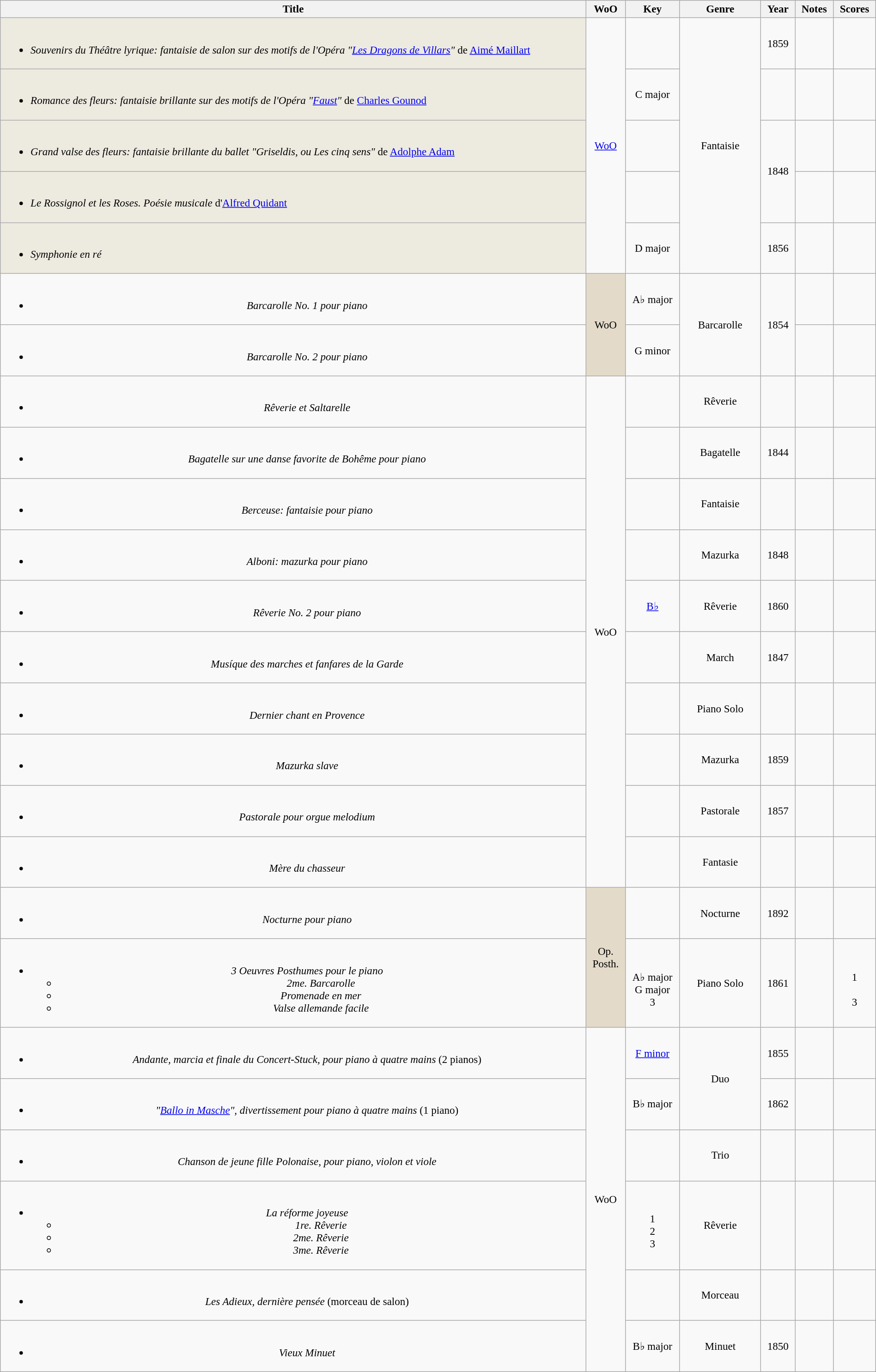<table class="wikitable sortable" style="font-size: 96%; width:100%; text-align: center">
<tr>
<th width=   35%  class="unsortable">Title</th>
<th width=    1%  class="unsortable">WoO</th>
<th width=    3%>Key</th>
<th width=    4%>Genre</th>
<th width=    1%>Year</th>
<th width=    1%  class="unsortable">Notes</th>
<th width=    1%  class="unsortable">Scores</th>
</tr>
<tr>
<td style="text-align:left; background-color:#EDEAE0;"><br><ul><li><em>Souvenirs du Théâtre lyrique: fantaisie de salon sur des motifs de l'Opéra "<a href='#'>Les Dragons de Villars</a>"</em> de <a href='#'>Aimé Maillart</a></li></ul></td>
<td rowspan="5" style=><a href='#'>WoO</a></td>
<td style="text-align:center;"></td>
<td rowspan="5" style=>Fantaisie</td>
<td style="text-align:center;">1859</td>
<td style="text-align:center;"></td>
<td style="text-align:center;"></td>
</tr>
<tr>
<td style="text-align:left; background-color:#EDEAE0;"><br><ul><li><em>Romance des fleurs: fantaisie brillante sur des motifs de l'Opéra "<a href='#'>Faust</a>"</em> de <a href='#'>Charles Gounod</a></li></ul></td>
<td style="text-align:center;">C major</td>
<td style="text-align:center;"></td>
<td style="text-align:center;"></td>
<td style="text-align:center;"></td>
</tr>
<tr>
<td style="text-align:left; background-color:#EDEAE0;"><br><ul><li><em>Grand valse des fleurs: fantaisie brillante du ballet "Griseldis, ou Les cinq sens"</em> de <a href='#'>Adolphe Adam</a></li></ul></td>
<td style="text-align:center;"></td>
<td rowspan="2" style=>1848</td>
<td style="text-align:center;"></td>
<td style="text-align:center;"></td>
</tr>
<tr>
<td style="text-align:left; background-color:#EDEAE0;"><br><ul><li><em>Le Rossignol et les Roses. Poésie musicale</em> d'<a href='#'>Alfred Quidant</a></li></ul></td>
<td style="text-align:center;"></td>
<td style="text-align:center;"></td>
<td style="text-align:center;"></td>
</tr>
<tr>
<td style="text-align:left; background-color:#EDEAE0;"><br><ul><li><em>Symphonie en ré</em></li></ul></td>
<td style="text-align:center;">D major</td>
<td style="text-align:center;">1856</td>
<td style="text-align:center;"></td>
<td style="text-align:center;"></td>
</tr>
<tr>
<td><br><ul><li><em>Barcarolle No. 1 pour piano</em></li></ul></td>
<td rowspan="2" style="background-color:#E3DAC9;">WoO</td>
<td style="text-align:center;">A♭ major</td>
<td rowspan="2" style=>Barcarolle</td>
<td rowspan="2" style=>1854</td>
<td style="text-align:center;"></td>
<td></td>
</tr>
<tr>
<td><br><ul><li><em>Barcarolle No. 2 pour piano</em></li></ul></td>
<td style="text-align:center;">G minor</td>
<td style="text-align:center;"></td>
<td style="text-align:center;"></td>
</tr>
<tr>
<td><br><ul><li><em>Rêverie et Saltarelle</em></li></ul></td>
<td rowspan="10" style=>WoO</td>
<td style="text-align:center;"></td>
<td style="text-align:center;">Rêverie</td>
<td style="text-align:center;"></td>
<td style="text-align:center;"></td>
<td style="text-align:center;"></td>
</tr>
<tr>
<td><br><ul><li><em>Bagatelle sur une danse favorite de Bohême pour piano</em></li></ul></td>
<td style="text-align:center;"></td>
<td style="text-align:center;">Bagatelle</td>
<td style="text-align:center;">1844</td>
<td style="text-align:center;"></td>
<td style="text-align:center;"></td>
</tr>
<tr>
<td><br><ul><li><em>Berceuse: fantaisie pour piano</em></li></ul></td>
<td style="text-align:center;"></td>
<td style="text-align:center;">Fantaisie</td>
<td style="text-align:center;"></td>
<td style="text-align:center;"></td>
<td style="text-align:center;"></td>
</tr>
<tr>
<td><br><ul><li><em>Alboni: mazurka pour piano</em></li></ul></td>
<td style="text-align:center;"></td>
<td style="text-align:center;">Mazurka</td>
<td style="text-align:center;">1848</td>
<td style="text-align:center;"></td>
<td style="text-align:center;"></td>
</tr>
<tr>
<td><br><ul><li><em>Rêverie No. 2 pour piano</em></li></ul></td>
<td style="text-align:center;"><a href='#'>B♭</a></td>
<td style="text-align:center;">Rêverie</td>
<td style="text-align:center;">1860</td>
<td style="text-align:center;"></td>
<td style="text-align:center;"></td>
</tr>
<tr>
<td><br><ul><li><em>Musíque des marches et fanfares de la Garde</em></li></ul></td>
<td style="text-align:center;"></td>
<td style="text-align:center;">March</td>
<td style="text-align:center;">1847</td>
<td style="text-align:center;"></td>
<td style="text-align:center;"></td>
</tr>
<tr>
<td><br><ul><li><em>Dernier chant en Provence</em></li></ul></td>
<td style="text-align:center;"></td>
<td style="text-align:center;">Piano Solo</td>
<td style="text-align:center;"></td>
<td style="text-align:center;"></td>
<td style="text-align:center;"></td>
</tr>
<tr>
<td><br><ul><li><em>Mazurka slave</em></li></ul></td>
<td style="text-align:center;"></td>
<td style="text-align:center;">Mazurka</td>
<td style="text-align:center;">1859</td>
<td style="text-align:center;"></td>
<td style="text-align:center;"></td>
</tr>
<tr>
<td><br><ul><li><em>Pastorale pour orgue melodium</em></li></ul></td>
<td style="text-align:center;"></td>
<td style="text-align:center;">Pastorale</td>
<td style="text-align:center;">1857</td>
<td style="text-align:center;"></td>
<td style="text-align:center;"></td>
</tr>
<tr>
<td><br><ul><li><em>Mère du chasseur</em></li></ul></td>
<td style="text-align:center;"></td>
<td style="text-align:center;">Fantasie</td>
<td style="text-align:center;"></td>
<td style="text-align:center;"></td>
<td style="text-align:center;"></td>
</tr>
<tr>
<td><br><ul><li><em>Nocturne pour piano</em></li></ul></td>
<td rowspan="2" style="background-color:#E3DAC9;">Op. Posth.</td>
<td style="text-align:center;"></td>
<td style="text-align:center;">Nocturne</td>
<td style="text-align:center;">1892</td>
<td style="text-align:center;"></td>
<td style="text-align:center;"></td>
</tr>
<tr>
<td><br><ul><li><em>3 Oeuvres Posthumes pour le piano</em><ul><li><em>2me. Barcarolle</em></li><li><em>Promenade en mer</em></li><li><em>Valse allemande facile</em></li></ul></li></ul></td>
<td style="text-align:center;"><br>A♭ major<br>G major<br>3</td>
<td style="text-align:center;">Piano Solo</td>
<td style="text-align:center;">1861</td>
<td style="text-align:center;"><br></td>
<td style="text-align:center;"><br>1<br><br>3</td>
</tr>
<tr>
<td><br><ul><li><em>Andante, marcia et finale du Concert-Stuck, pour piano à quatre mains</em> (2 pianos)</li></ul></td>
<td rowspan="6" style=>WoO</td>
<td style="text-align:center;"><a href='#'>F minor</a></td>
<td rowspan="2" style=>Duo</td>
<td style="text-align:center;">1855</td>
<td style="text-align:center;"></td>
<td style="text-align:center;"></td>
</tr>
<tr>
<td><br><ul><li><em>"<a href='#'>Ballo in Masche</a>", divertissement pour piano à quatre mains</em> (1 piano)</li></ul></td>
<td style="text-align:center;">B♭ major</td>
<td style="text-align:center;">1862</td>
<td style="text-align:center;"></td>
<td style="text-align:center;"></td>
</tr>
<tr>
<td><br><ul><li><em>Chanson de jeune fille Polonaise, pour piano, violon et viole</em></li></ul></td>
<td style="text-align:center;"></td>
<td style="text-align:center;">Trio</td>
<td style="text-align:center;"></td>
<td style="text-align:center;"></td>
<td style="text-align:center;"></td>
</tr>
<tr>
<td><br><ul><li><em>La réforme joyeuse</em><ul><li><em>1re. Rêverie</em></li><li><em>2me. Rêverie</em></li><li><em>3me. Rêverie</em></li></ul></li></ul></td>
<td style="text-align:center;"><br>1<br>2<br>3</td>
<td style="text-align:center;">Rêverie</td>
<td style="text-align:center;"></td>
<td style="text-align:center;"></td>
<td style="text-align:center;"></td>
</tr>
<tr>
<td><br><ul><li><em>Les Adieux, dernière pensée</em> (morceau de salon)</li></ul></td>
<td style="text-align:center;"></td>
<td style="text-align:center;">Morceau</td>
<td style="text-align:center;"></td>
<td style="text-align:center;"></td>
<td style="text-align:center;"></td>
</tr>
<tr>
<td><br><ul><li><em>Vieux Minuet</em></li></ul></td>
<td style="text-align:center;">B♭ major</td>
<td style="text-align:center;">Minuet</td>
<td style="text-align:center;">1850</td>
<td style="text-align:center;"></td>
<td style="text-align:center;"></td>
</tr>
</table>
